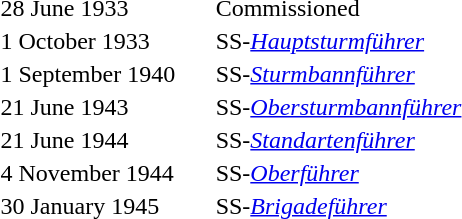<table>
<tr>
<td>28 June 1933</td>
<td>Commissioned</td>
</tr>
<tr>
<td>1 October 1933</td>
<td>SS-<em><a href='#'>Hauptsturmführer</a></em></td>
</tr>
<tr>
<td style="padding-right:1.5em;">1 September 1940</td>
<td>SS-<em><a href='#'>Sturmbannführer</a></em></td>
</tr>
<tr>
<td>21 June 1943</td>
<td>SS-<em><a href='#'>Obersturmbannführer</a></em></td>
</tr>
<tr>
<td>21 June 1944</td>
<td>SS-<em><a href='#'>Standartenführer</a></em></td>
</tr>
<tr>
<td>4 November 1944</td>
<td>SS-<em><a href='#'>Oberführer</a></em></td>
</tr>
<tr>
<td>30 January 1945</td>
<td>SS-<em><a href='#'>Brigadeführer</a></em></td>
</tr>
</table>
